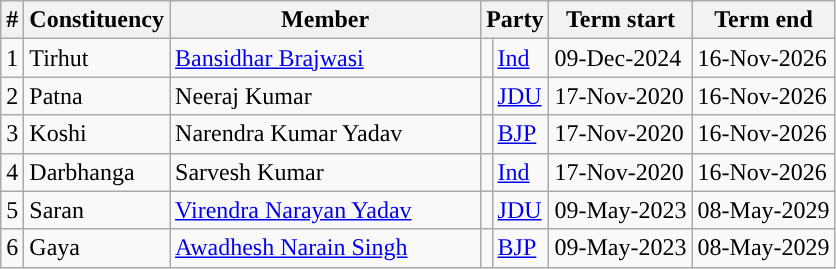<table class="wikitable sortable">
<tr>
<th>#</th>
<th>Constituency</th>
<th style="width:200px">Member</th>
<th colspan="2">Party</th>
<th>Term start</th>
<th>Term end</th>
</tr>
<tr>
<td>1</td>
<td>Tirhut</td>
<td><a href='#'>Bansidhar Brajwasi</a></td>
<td style="background-color:"></td>
<td><a href='#'>Ind</a></td>
<td>09-Dec-2024</td>
<td>16-Nov-2026</td>
</tr>
<tr>
<td>2</td>
<td>Patna</td>
<td>Neeraj Kumar</td>
<td style="background-color:"></td>
<td><a href='#'>JDU</a></td>
<td>17-Nov-2020</td>
<td>16-Nov-2026</td>
</tr>
<tr>
<td>3</td>
<td>Koshi</td>
<td>Narendra Kumar Yadav</td>
<td style="background-color:"></td>
<td><a href='#'>BJP</a></td>
<td>17-Nov-2020</td>
<td>16-Nov-2026</td>
</tr>
<tr>
<td>4</td>
<td>Darbhanga</td>
<td>Sarvesh Kumar</td>
<td style="background-color:"></td>
<td><a href='#'>Ind</a></td>
<td>17-Nov-2020</td>
<td>16-Nov-2026</td>
</tr>
<tr>
<td>5</td>
<td>Saran</td>
<td><a href='#'>Virendra Narayan Yadav</a></td>
<td style="background-color:"></td>
<td><a href='#'>JDU</a></td>
<td>09-May-2023</td>
<td>08-May-2029</td>
</tr>
<tr>
<td>6</td>
<td>Gaya</td>
<td><a href='#'>Awadhesh Narain Singh</a></td>
<td style="background-color:"></td>
<td><a href='#'>BJP</a></td>
<td>09-May-2023</td>
<td>08-May-2029</td>
</tr>
</table>
